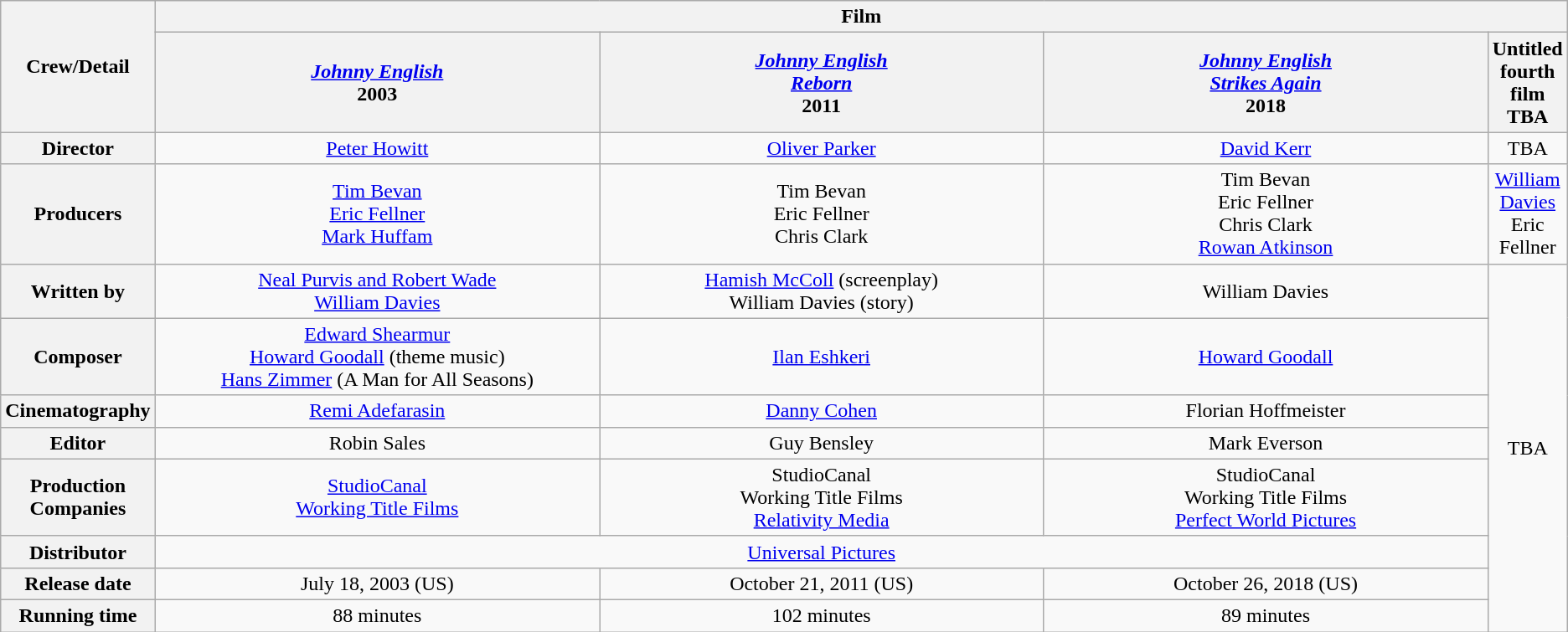<table class="wikitable" style="text-align:center" width:99%;>
<tr>
<th rowspan=2>Crew/Detail</th>
<th colspan=4>Film</th>
</tr>
<tr>
<th style="width:33%;"><em><a href='#'>Johnny English</a></em><br>2003</th>
<th style="width:33%;"><em><a href='#'>Johnny English <br> Reborn</a></em><br>2011</th>
<th style="width:33%"><em><a href='#'>Johnny English <br> Strikes Again</a></em><br>2018</th>
<th style="width:33%">Untitled fourth film<br>TBA</th>
</tr>
<tr>
<th>Director</th>
<td><a href='#'>Peter Howitt</a></td>
<td><a href='#'>Oliver Parker</a></td>
<td><a href='#'>David Kerr</a></td>
<td>TBA</td>
</tr>
<tr>
<th>Producers</th>
<td><a href='#'>Tim Bevan</a><br><a href='#'>Eric Fellner</a><br><a href='#'>Mark Huffam</a></td>
<td>Tim Bevan<br>Eric Fellner<br>Chris Clark</td>
<td>Tim Bevan<br>Eric Fellner<br>Chris Clark<br><a href='#'>Rowan Atkinson</a></td>
<td><a href='#'>William Davies</a><br>Eric Fellner</td>
</tr>
<tr>
<th>Written by</th>
<td><a href='#'>Neal Purvis and Robert Wade</a><br><a href='#'>William Davies</a></td>
<td><a href='#'>Hamish McColl</a> (screenplay)<br>William Davies (story)</td>
<td>William Davies</td>
<td rowspan="8">TBA</td>
</tr>
<tr>
<th>Composer</th>
<td><a href='#'>Edward Shearmur</a><br><a href='#'>Howard Goodall</a> (theme music)<br><a href='#'>Hans Zimmer</a> (A Man for All Seasons)</td>
<td><a href='#'>Ilan Eshkeri</a></td>
<td><a href='#'>Howard Goodall</a></td>
</tr>
<tr>
<th>Cinematography</th>
<td><a href='#'>Remi Adefarasin</a></td>
<td><a href='#'>Danny Cohen</a></td>
<td>Florian Hoffmeister</td>
</tr>
<tr>
<th>Editor</th>
<td>Robin Sales</td>
<td>Guy Bensley</td>
<td>Mark Everson</td>
</tr>
<tr>
<th>Production Companies</th>
<td><a href='#'>StudioCanal</a><br><a href='#'>Working Title Films</a></td>
<td>StudioCanal<br>Working Title Films<br><a href='#'>Relativity Media</a></td>
<td>StudioCanal<br>Working Title Films<br><a href='#'>Perfect World Pictures</a></td>
</tr>
<tr>
<th>Distributor</th>
<td colspan=3><a href='#'>Universal Pictures</a></td>
</tr>
<tr>
<th>Release date</th>
<td>July 18, 2003 (US)</td>
<td>October 21, 2011 (US)</td>
<td>October 26, 2018 (US)</td>
</tr>
<tr>
<th>Running time</th>
<td>88 minutes</td>
<td>102 minutes</td>
<td>89 minutes</td>
</tr>
</table>
